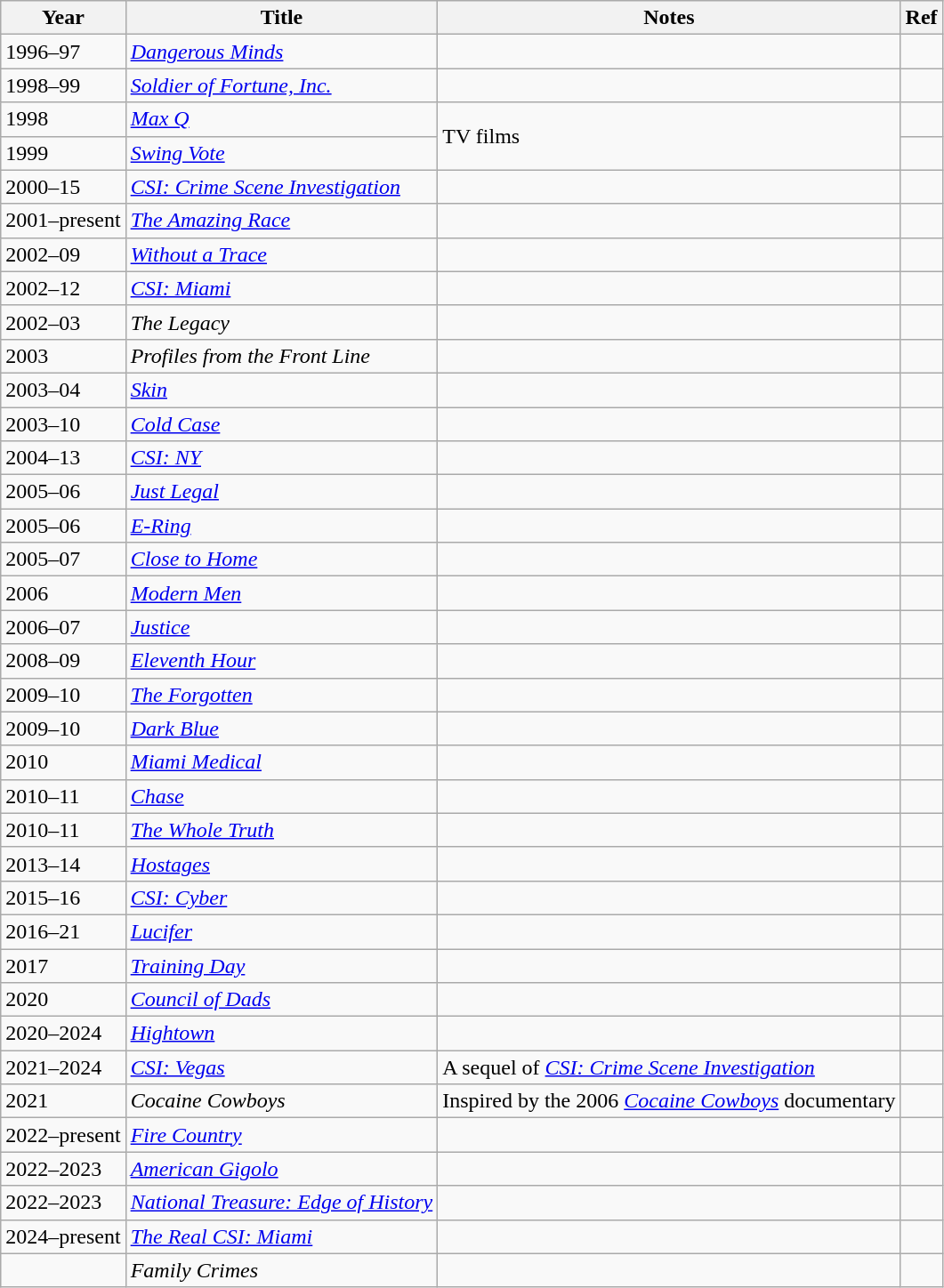<table class="wikitable">
<tr>
<th>Year</th>
<th>Title</th>
<th>Notes</th>
<th>Ref</th>
</tr>
<tr>
<td>1996–97</td>
<td><em><a href='#'>Dangerous Minds</a></em></td>
<td></td>
<td></td>
</tr>
<tr>
<td>1998–99</td>
<td><em><a href='#'>Soldier of Fortune, Inc.</a></em></td>
<td></td>
<td></td>
</tr>
<tr>
<td>1998</td>
<td><em><a href='#'>Max Q</a></em></td>
<td rowspan="2">TV films</td>
<td></td>
</tr>
<tr>
<td>1999</td>
<td><em><a href='#'>Swing Vote</a></em></td>
<td></td>
</tr>
<tr>
<td>2000–15</td>
<td><em><a href='#'>CSI: Crime Scene Investigation</a></em></td>
<td></td>
<td></td>
</tr>
<tr>
<td>2001–present</td>
<td><em><a href='#'>The Amazing Race</a></em></td>
<td></td>
<td></td>
</tr>
<tr>
<td>2002–09</td>
<td><em><a href='#'>Without a Trace</a></em></td>
<td></td>
<td></td>
</tr>
<tr>
<td>2002–12</td>
<td><em><a href='#'>CSI: Miami</a></em></td>
<td></td>
<td></td>
</tr>
<tr>
<td>2002–03</td>
<td><em>The Legacy</em></td>
<td></td>
<td></td>
</tr>
<tr>
<td>2003</td>
<td><em>Profiles from the Front Line</em></td>
<td></td>
<td></td>
</tr>
<tr>
<td>2003–04</td>
<td><em><a href='#'>Skin</a></em></td>
<td></td>
<td></td>
</tr>
<tr>
<td>2003–10</td>
<td><em><a href='#'>Cold Case</a></em></td>
<td></td>
<td></td>
</tr>
<tr>
<td>2004–13</td>
<td><em><a href='#'>CSI: NY</a></em></td>
<td></td>
<td></td>
</tr>
<tr>
<td>2005–06</td>
<td><em><a href='#'>Just Legal</a></em></td>
<td></td>
<td></td>
</tr>
<tr>
<td>2005–06</td>
<td><em><a href='#'>E-Ring</a></em></td>
<td></td>
<td></td>
</tr>
<tr>
<td>2005–07</td>
<td><em><a href='#'>Close to Home</a></em></td>
<td></td>
<td></td>
</tr>
<tr>
<td>2006</td>
<td><em><a href='#'>Modern Men</a></em></td>
<td></td>
<td></td>
</tr>
<tr>
<td>2006–07</td>
<td><em><a href='#'>Justice</a></em></td>
<td></td>
<td></td>
</tr>
<tr>
<td>2008–09</td>
<td><em><a href='#'>Eleventh Hour</a></em></td>
<td></td>
<td></td>
</tr>
<tr>
<td>2009–10</td>
<td><em><a href='#'>The Forgotten</a></em></td>
<td></td>
<td></td>
</tr>
<tr>
<td>2009–10</td>
<td><em><a href='#'>Dark Blue</a></em></td>
<td></td>
<td></td>
</tr>
<tr>
<td>2010</td>
<td><em><a href='#'>Miami Medical</a></em></td>
<td></td>
<td></td>
</tr>
<tr>
<td>2010–11</td>
<td><em><a href='#'>Chase</a></em></td>
<td></td>
<td></td>
</tr>
<tr>
<td>2010–11</td>
<td><em><a href='#'>The Whole Truth</a></em></td>
<td></td>
<td></td>
</tr>
<tr>
<td>2013–14</td>
<td><em><a href='#'>Hostages</a></em></td>
<td></td>
<td></td>
</tr>
<tr>
<td>2015–16</td>
<td><em><a href='#'>CSI: Cyber</a></em></td>
<td></td>
<td></td>
</tr>
<tr>
<td>2016–21</td>
<td><em><a href='#'>Lucifer</a></em></td>
<td></td>
<td></td>
</tr>
<tr>
<td>2017</td>
<td><em><a href='#'>Training Day</a></em></td>
<td></td>
<td></td>
</tr>
<tr>
<td>2020</td>
<td><em><a href='#'>Council of Dads</a></em></td>
<td></td>
<td></td>
</tr>
<tr>
<td>2020–2024</td>
<td><em><a href='#'>Hightown</a></em></td>
<td></td>
<td></td>
</tr>
<tr>
<td>2021–2024</td>
<td><em><a href='#'>CSI: Vegas</a></em></td>
<td>A sequel of <em><a href='#'>CSI: Crime Scene Investigation</a></em></td>
<td></td>
</tr>
<tr>
<td>2021</td>
<td><em>Cocaine Cowboys</em></td>
<td>Inspired by the 2006 <em><a href='#'>Cocaine Cowboys</a></em> documentary</td>
<td></td>
</tr>
<tr>
<td>2022–present</td>
<td><em><a href='#'>Fire Country</a></em></td>
<td></td>
<td></td>
</tr>
<tr>
<td>2022–2023</td>
<td><em><a href='#'>American Gigolo</a></em></td>
<td></td>
<td></td>
</tr>
<tr>
<td>2022–2023</td>
<td><em><a href='#'>National Treasure: Edge of History</a></em></td>
<td></td>
<td></td>
</tr>
<tr>
<td>2024–present</td>
<td><em><a href='#'>The Real CSI: Miami</a></em></td>
<td></td>
<td></td>
</tr>
<tr>
<td></td>
<td><em>Family Crimes</em></td>
<td></td>
<td></td>
</tr>
</table>
